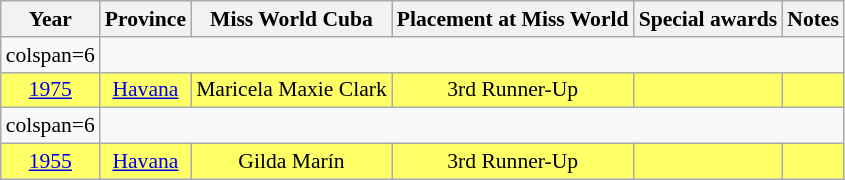<table class="wikitable " style="font-size: 90%; text-align:center;">
<tr>
<th>Year</th>
<th>Province</th>
<th>Miss World Cuba</th>
<th>Placement at Miss World</th>
<th>Special awards</th>
<th>Notes</th>
</tr>
<tr>
<td>colspan=6 </td>
</tr>
<tr style="background-color:#FFFF66">
<td><a href='#'>1975</a></td>
<td><a href='#'>Havana</a></td>
<td>Maricela Maxie Clark</td>
<td>3rd Runner-Up</td>
<td></td>
<td></td>
</tr>
<tr>
<td>colspan=6 </td>
</tr>
<tr style="background-color:#FFFF66">
<td><a href='#'>1955</a></td>
<td><a href='#'>Havana</a></td>
<td>Gilda Marín</td>
<td>3rd Runner-Up</td>
<td></td>
<td></td>
</tr>
</table>
